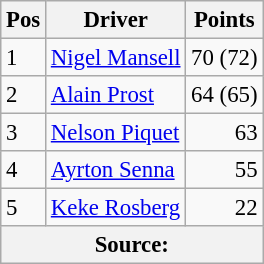<table class="wikitable" style="font-size: 95%;">
<tr>
<th>Pos</th>
<th>Driver</th>
<th>Points</th>
</tr>
<tr>
<td>1</td>
<td> <a href='#'>Nigel Mansell</a></td>
<td align="right">70 (72)</td>
</tr>
<tr>
<td>2</td>
<td> <a href='#'>Alain Prost</a></td>
<td align="right">64 (65)</td>
</tr>
<tr>
<td>3</td>
<td> <a href='#'>Nelson Piquet</a></td>
<td align="right">63</td>
</tr>
<tr>
<td>4</td>
<td> <a href='#'>Ayrton Senna</a></td>
<td align="right">55</td>
</tr>
<tr>
<td>5</td>
<td> <a href='#'>Keke Rosberg</a></td>
<td align="right">22</td>
</tr>
<tr>
<th colspan=4>Source: </th>
</tr>
</table>
